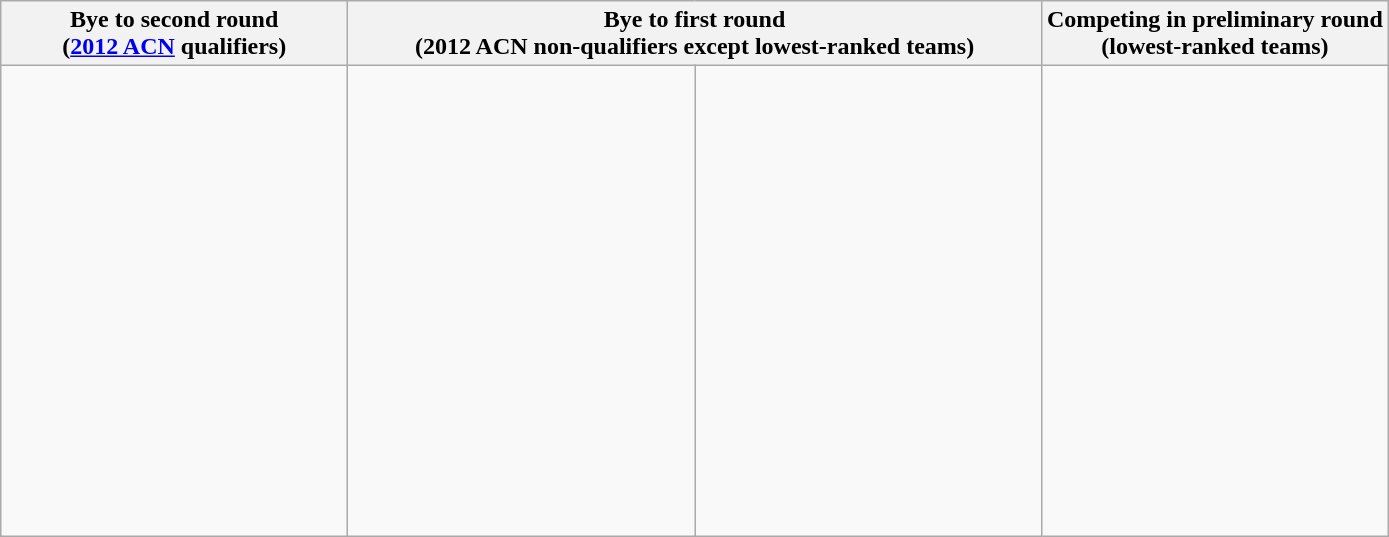<table class=wikitable>
<tr>
<th width=25%>Bye to second round <br> (<a href='#'>2012 ACN</a> qualifiers)</th>
<th width=50% colspan=2>Bye to first round <br> (2012 ACN non-qualifiers except lowest-ranked teams)</th>
<th width=25%>Competing in preliminary round <br> (lowest-ranked teams)</th>
</tr>
<tr valign=top>
<td><br><br>
<br>
<br>
<br>
<br>
<br>
<br>
<br>
<br>
<br>
<br>
<br>
<br>
<br>
<br>
<br></td>
<td width=25%><br><br>
<br>
<br>
<br>
<br>
<br>
<br>
<br>
<br>
<br>
<br>
<br>
</td>
<td width=25%><br><br>
<br>
<br>
<br>
<br>
<br>
<br>
<br>
<br>
<br>
<br>
<br>
</td>
<td width=25%><br><br>
<br>
<br>
</td>
</tr>
</table>
